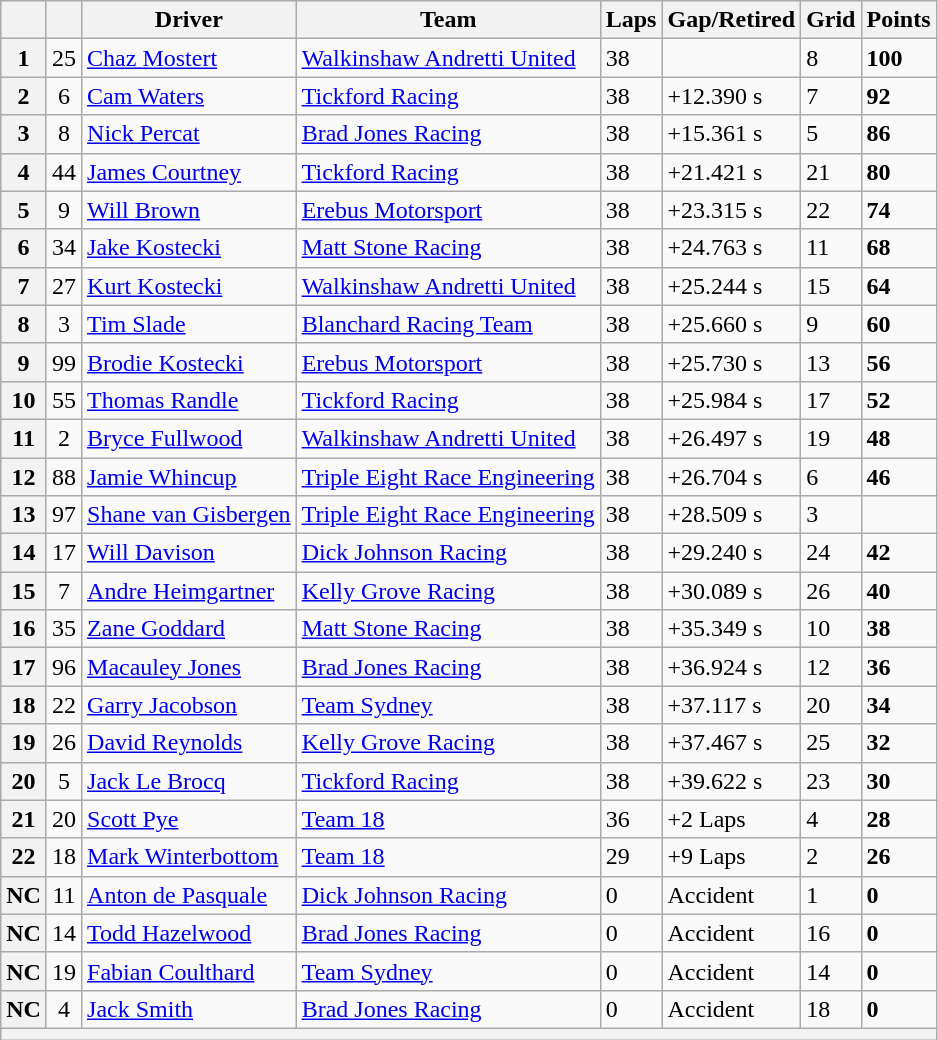<table class="wikitable" style=font-size: 95%;>
<tr>
<th></th>
<th></th>
<th>Driver</th>
<th>Team</th>
<th>Laps</th>
<th>Gap/Retired</th>
<th>Grid</th>
<th>Points</th>
</tr>
<tr>
<th>1</th>
<td align=center>25</td>
<td> <a href='#'>Chaz Mostert</a></td>
<td><a href='#'>Walkinshaw Andretti United</a></td>
<td>38</td>
<td></td>
<td>8</td>
<td><strong>100</strong></td>
</tr>
<tr>
<th>2</th>
<td align=center>6</td>
<td> <a href='#'>Cam Waters</a></td>
<td><a href='#'>Tickford Racing</a></td>
<td>38</td>
<td>+12.390 s</td>
<td>7</td>
<td><strong>92</strong></td>
</tr>
<tr>
<th>3</th>
<td align=center>8</td>
<td> <a href='#'>Nick Percat</a></td>
<td><a href='#'>Brad Jones Racing</a></td>
<td>38</td>
<td>+15.361 s</td>
<td>5</td>
<td><strong>86</strong></td>
</tr>
<tr>
<th>4</th>
<td align=center>44</td>
<td> <a href='#'>James Courtney</a></td>
<td><a href='#'>Tickford Racing</a></td>
<td>38</td>
<td>+21.421 s</td>
<td>21</td>
<td><strong>80</strong></td>
</tr>
<tr>
<th>5</th>
<td align=center>9</td>
<td> <a href='#'>Will Brown</a></td>
<td><a href='#'>Erebus Motorsport</a></td>
<td>38</td>
<td>+23.315 s</td>
<td>22</td>
<td><strong>74</strong></td>
</tr>
<tr>
<th>6</th>
<td align=center>34</td>
<td> <a href='#'>Jake Kostecki</a></td>
<td><a href='#'>Matt Stone Racing</a></td>
<td>38</td>
<td>+24.763 s</td>
<td>11</td>
<td><strong>68</strong></td>
</tr>
<tr>
<th>7</th>
<td align=center>27</td>
<td> <a href='#'>Kurt Kostecki</a></td>
<td><a href='#'>Walkinshaw Andretti United</a></td>
<td>38</td>
<td>+25.244 s</td>
<td>15</td>
<td><strong>64</strong></td>
</tr>
<tr>
<th>8</th>
<td align=center>3</td>
<td> <a href='#'>Tim Slade</a></td>
<td><a href='#'>Blanchard Racing Team</a></td>
<td>38</td>
<td>+25.660 s</td>
<td>9</td>
<td><strong>60</strong></td>
</tr>
<tr>
<th>9</th>
<td align=center>99</td>
<td> <a href='#'>Brodie Kostecki</a></td>
<td><a href='#'>Erebus Motorsport</a></td>
<td>38</td>
<td>+25.730 s</td>
<td>13</td>
<td><strong>56</strong></td>
</tr>
<tr>
<th>10</th>
<td align=center>55</td>
<td> <a href='#'>Thomas Randle</a></td>
<td><a href='#'>Tickford Racing</a></td>
<td>38</td>
<td>+25.984 s</td>
<td>17</td>
<td><strong>52</strong></td>
</tr>
<tr>
<th>11</th>
<td align=center>2</td>
<td> <a href='#'>Bryce Fullwood</a></td>
<td><a href='#'>Walkinshaw Andretti United</a></td>
<td>38</td>
<td>+26.497 s</td>
<td>19</td>
<td><strong>48</strong></td>
</tr>
<tr>
<th>12</th>
<td align=center>88</td>
<td> <a href='#'>Jamie Whincup</a></td>
<td><a href='#'>Triple Eight Race Engineering</a></td>
<td>38</td>
<td>+26.704 s</td>
<td>6</td>
<td><strong>46</strong></td>
</tr>
<tr>
<th>13</th>
<td align=center>97</td>
<td> <a href='#'>Shane van Gisbergen</a></td>
<td><a href='#'>Triple Eight Race Engineering</a></td>
<td>38</td>
<td>+28.509 s</td>
<td>3</td>
<td><strong></strong></td>
</tr>
<tr>
<th>14</th>
<td align=center>17</td>
<td> <a href='#'>Will Davison</a></td>
<td><a href='#'>Dick Johnson Racing</a></td>
<td>38</td>
<td>+29.240 s</td>
<td>24</td>
<td><strong>42</strong></td>
</tr>
<tr>
<th>15</th>
<td align=center>7</td>
<td> <a href='#'>Andre Heimgartner</a></td>
<td><a href='#'>Kelly Grove Racing</a></td>
<td>38</td>
<td>+30.089 s</td>
<td>26</td>
<td><strong>40</strong></td>
</tr>
<tr>
<th>16</th>
<td align=center>35</td>
<td> <a href='#'>Zane Goddard</a></td>
<td><a href='#'>Matt Stone Racing</a></td>
<td>38</td>
<td>+35.349 s</td>
<td>10</td>
<td><strong>38</strong></td>
</tr>
<tr>
<th>17</th>
<td align=center>96</td>
<td> <a href='#'>Macauley Jones</a></td>
<td><a href='#'>Brad Jones Racing</a></td>
<td>38</td>
<td>+36.924 s</td>
<td>12</td>
<td><strong>36</strong></td>
</tr>
<tr>
<th>18</th>
<td align=center>22</td>
<td> <a href='#'>Garry Jacobson</a></td>
<td><a href='#'>Team Sydney</a></td>
<td>38</td>
<td>+37.117 s</td>
<td>20</td>
<td><strong>34</strong></td>
</tr>
<tr>
<th>19</th>
<td align=center>26</td>
<td> <a href='#'>David Reynolds</a></td>
<td><a href='#'>Kelly Grove Racing</a></td>
<td>38</td>
<td>+37.467 s</td>
<td>25</td>
<td><strong>32</strong></td>
</tr>
<tr>
<th>20</th>
<td align=center>5</td>
<td> <a href='#'>Jack Le Brocq</a></td>
<td><a href='#'>Tickford Racing</a></td>
<td>38</td>
<td>+39.622 s</td>
<td>23</td>
<td><strong>30</strong></td>
</tr>
<tr>
<th>21</th>
<td align=center>20</td>
<td> <a href='#'>Scott Pye</a></td>
<td><a href='#'>Team 18</a></td>
<td>36</td>
<td>+2 Laps</td>
<td>4</td>
<td><strong>28</strong></td>
</tr>
<tr>
<th>22</th>
<td align=center>18</td>
<td> <a href='#'>Mark Winterbottom</a></td>
<td><a href='#'>Team 18</a></td>
<td>29</td>
<td>+9 Laps</td>
<td>2</td>
<td><strong>26</strong></td>
</tr>
<tr>
<th>NC</th>
<td align=center>11</td>
<td> <a href='#'>Anton de Pasquale</a></td>
<td><a href='#'>Dick Johnson Racing</a></td>
<td>0</td>
<td>Accident</td>
<td>1</td>
<td><strong>0</strong></td>
</tr>
<tr>
<th>NC</th>
<td align=center>14</td>
<td> <a href='#'>Todd Hazelwood</a></td>
<td><a href='#'>Brad Jones Racing</a></td>
<td>0</td>
<td>Accident</td>
<td>16</td>
<td><strong>0</strong></td>
</tr>
<tr>
<th>NC</th>
<td align=center>19</td>
<td> <a href='#'>Fabian Coulthard</a></td>
<td><a href='#'>Team Sydney</a></td>
<td>0</td>
<td>Accident</td>
<td>14</td>
<td><strong>0</strong></td>
</tr>
<tr>
<th>NC</th>
<td align=center>4</td>
<td> <a href='#'>Jack Smith</a></td>
<td><a href='#'>Brad Jones Racing</a></td>
<td>0</td>
<td>Accident</td>
<td>18</td>
<td><strong>0</strong></td>
</tr>
<tr>
<th colspan=8></th>
</tr>
</table>
